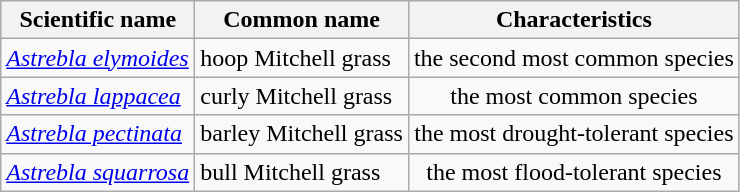<table class="wikitable">
<tr>
<th>Scientific name</th>
<th>Common name</th>
<th>Characteristics</th>
</tr>
<tr>
<td><em><a href='#'>Astrebla elymoides</a></em></td>
<td>hoop Mitchell grass</td>
<td align="center">the second most common species</td>
</tr>
<tr>
<td><em><a href='#'>Astrebla lappacea</a></em></td>
<td>curly Mitchell grass</td>
<td align="center">the most common species</td>
</tr>
<tr>
<td><em><a href='#'>Astrebla pectinata</a></em></td>
<td>barley Mitchell grass</td>
<td align="center">the most drought-tolerant species</td>
</tr>
<tr>
<td><em><a href='#'>Astrebla squarrosa</a></em></td>
<td>bull Mitchell grass</td>
<td align="center">the most flood-tolerant species</td>
</tr>
</table>
